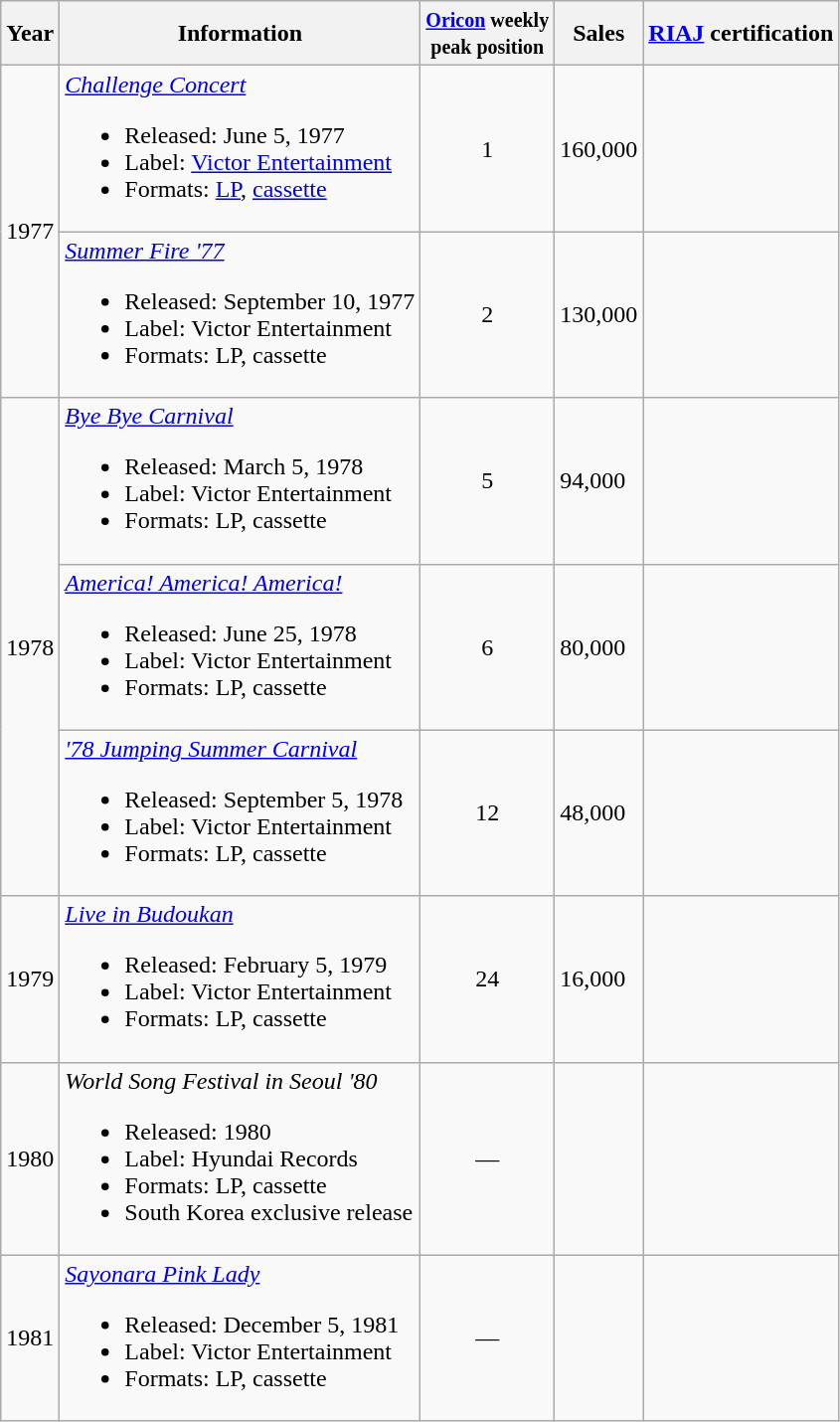<table class="wikitable">
<tr>
<th>Year</th>
<th>Information</th>
<th><small><a href='#'>Oricon</a> weekly<br>peak position</small></th>
<th>Sales<br></th>
<th><a href='#'>RIAJ</a> certification</th>
</tr>
<tr>
<td rowspan="2">1977</td>
<td><em><a href='#'>Challenge Concert</a></em><br><ul><li>Released: June 5, 1977</li><li>Label: <a href='#'>Victor Entertainment</a></li><li>Formats: <a href='#'>LP</a>, <a href='#'>cassette</a></li></ul></td>
<td style="text-align:center;">1</td>
<td align="left">160,000</td>
<td align="left"></td>
</tr>
<tr>
<td><em><a href='#'>Summer Fire '77</a></em><br><ul><li>Released: September 10, 1977</li><li>Label: Victor Entertainment</li><li>Formats: LP, cassette</li></ul></td>
<td style="text-align:center;">2</td>
<td align="left">130,000</td>
<td align="left"></td>
</tr>
<tr>
<td rowspan="3">1978</td>
<td><em><a href='#'>Bye Bye Carnival</a></em><br><ul><li>Released: March 5, 1978</li><li>Label: Victor Entertainment</li><li>Formats: LP, cassette</li></ul></td>
<td style="text-align:center;">5</td>
<td align="left">94,000</td>
<td align="left"></td>
</tr>
<tr>
<td><em><a href='#'>America! America! America!</a></em><br><ul><li>Released: June 25, 1978</li><li>Label: Victor Entertainment</li><li>Formats: LP, cassette</li></ul></td>
<td style="text-align:center;">6</td>
<td align="left">80,000</td>
<td align="left"></td>
</tr>
<tr>
<td><em><a href='#'>'78 Jumping Summer Carnival</a></em><br><ul><li>Released: September 5, 1978</li><li>Label: Victor Entertainment</li><li>Formats: LP, cassette</li></ul></td>
<td style="text-align:center;">12</td>
<td align="left">48,000</td>
<td align="left"></td>
</tr>
<tr>
<td>1979</td>
<td><em><a href='#'>Live in Budoukan</a></em><br><ul><li>Released: February 5, 1979</li><li>Label: Victor Entertainment</li><li>Formats: LP, cassette</li></ul></td>
<td style="text-align:center;">24</td>
<td align="left">16,000</td>
<td align="left"></td>
</tr>
<tr>
<td>1980</td>
<td><em>World Song Festival in Seoul '80</em><br><ul><li>Released: 1980</li><li>Label: Hyundai Records</li><li>Formats: LP, cassette</li><li>South Korea exclusive release</li></ul></td>
<td style="text-align:center;">—</td>
<td align="left"></td>
<td align="left"></td>
</tr>
<tr>
<td>1981</td>
<td><em><a href='#'>Sayonara Pink Lady</a></em><br><ul><li>Released: December 5, 1981</li><li>Label: Victor Entertainment</li><li>Formats: LP, cassette</li></ul></td>
<td style="text-align:center;">—</td>
<td align="left"></td>
<td align="left"></td>
</tr>
</table>
